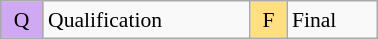<table class="wikitable" style="margin:0.5em auto; font-size:90%; line-height:1.25em;" width=20%;>
<tr>
<td bgcolor="#D0A9F5" align=center>Q</td>
<td>Qualification</td>
<td bgcolor="#FFDF80" align=center>F</td>
<td>Final</td>
</tr>
</table>
